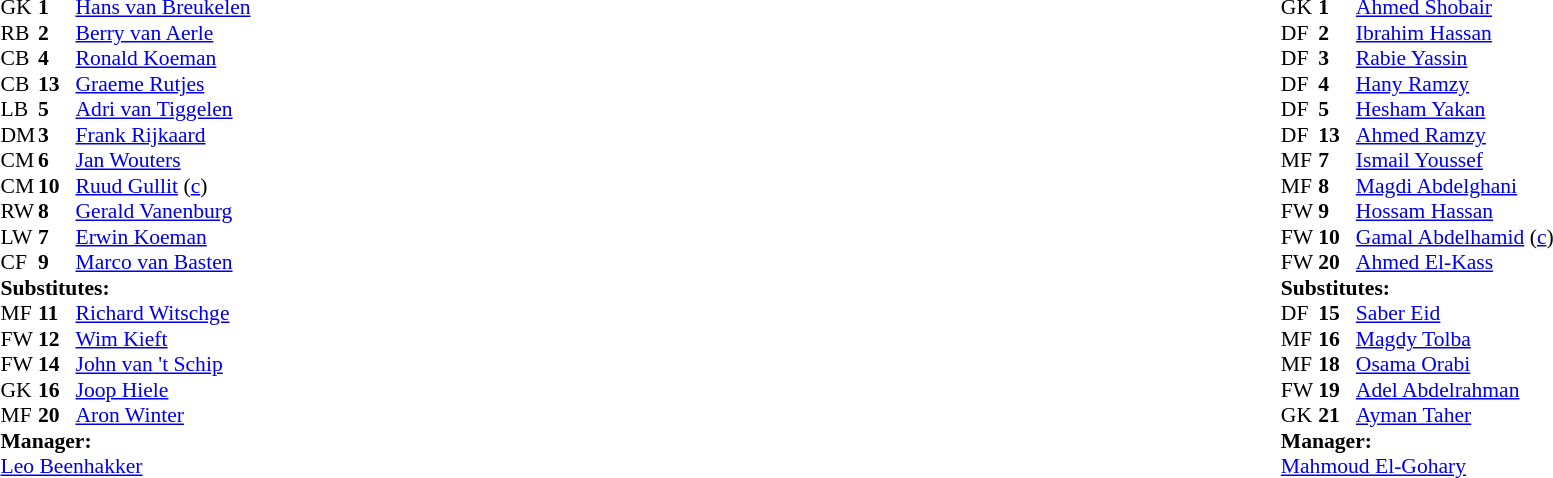<table width="100%">
<tr>
<td valign="top" width="50%"><br><table style="font-size: 90%" cellspacing="0" cellpadding="0">
<tr>
<th width="25"></th>
<th width="25"></th>
</tr>
<tr>
<td>GK</td>
<td><strong>1</strong></td>
<td><a href='#'>Hans van Breukelen</a></td>
</tr>
<tr>
<td>RB</td>
<td><strong>2</strong></td>
<td><a href='#'>Berry van Aerle</a></td>
</tr>
<tr>
<td>CB</td>
<td><strong>4</strong></td>
<td><a href='#'>Ronald Koeman</a></td>
</tr>
<tr>
<td>CB</td>
<td><strong>13</strong></td>
<td><a href='#'>Graeme Rutjes</a></td>
</tr>
<tr>
<td>LB</td>
<td><strong>5</strong></td>
<td><a href='#'>Adri van Tiggelen</a></td>
</tr>
<tr>
<td>DM</td>
<td><strong>3</strong></td>
<td><a href='#'>Frank Rijkaard</a></td>
</tr>
<tr>
<td>CM</td>
<td><strong>6</strong></td>
<td><a href='#'>Jan Wouters</a></td>
</tr>
<tr>
<td>CM</td>
<td><strong>10</strong></td>
<td><a href='#'>Ruud Gullit</a> (<a href='#'>c</a>)</td>
</tr>
<tr>
<td>RW</td>
<td><strong>8</strong></td>
<td><a href='#'>Gerald Vanenburg</a></td>
<td></td>
<td></td>
</tr>
<tr>
<td>LW</td>
<td><strong>7</strong></td>
<td><a href='#'>Erwin Koeman</a></td>
<td></td>
<td></td>
</tr>
<tr>
<td>CF</td>
<td><strong>9</strong></td>
<td><a href='#'>Marco van Basten</a></td>
</tr>
<tr>
<td colspan=3><strong>Substitutes:</strong></td>
</tr>
<tr>
<td>MF</td>
<td><strong>11</strong></td>
<td><a href='#'>Richard Witschge</a></td>
<td></td>
<td></td>
</tr>
<tr>
<td>FW</td>
<td><strong>12</strong></td>
<td><a href='#'>Wim Kieft</a></td>
<td></td>
<td></td>
</tr>
<tr>
<td>FW</td>
<td><strong>14</strong></td>
<td><a href='#'>John van 't Schip</a></td>
</tr>
<tr>
<td>GK</td>
<td><strong>16</strong></td>
<td><a href='#'>Joop Hiele</a></td>
</tr>
<tr>
<td>MF</td>
<td><strong>20</strong></td>
<td><a href='#'>Aron Winter</a></td>
</tr>
<tr>
<td colspan=3><strong>Manager:</strong></td>
</tr>
<tr>
<td colspan="4"><a href='#'>Leo Beenhakker</a></td>
</tr>
</table>
</td>
<td valign="top" width="50%"><br><table style="font-size: 90%" cellspacing="0" cellpadding="0" align=center>
<tr>
<th width="25"></th>
<th width="25"></th>
</tr>
<tr>
<td>GK</td>
<td><strong>1</strong></td>
<td><a href='#'>Ahmed Shobair</a></td>
</tr>
<tr>
<td>DF</td>
<td><strong>2</strong></td>
<td><a href='#'>Ibrahim Hassan</a></td>
</tr>
<tr>
<td>DF</td>
<td><strong>3</strong></td>
<td><a href='#'>Rabie Yassin</a></td>
</tr>
<tr>
<td>DF</td>
<td><strong>4</strong></td>
<td><a href='#'>Hany Ramzy</a></td>
</tr>
<tr>
<td>DF</td>
<td><strong>5</strong></td>
<td><a href='#'>Hesham Yakan</a></td>
</tr>
<tr>
<td>DF</td>
<td><strong>13</strong></td>
<td><a href='#'>Ahmed Ramzy</a></td>
<td></td>
<td></td>
</tr>
<tr>
<td>MF</td>
<td><strong>7</strong></td>
<td><a href='#'>Ismail Youssef</a></td>
</tr>
<tr>
<td>MF</td>
<td><strong>8</strong></td>
<td><a href='#'>Magdi Abdelghani</a></td>
</tr>
<tr>
<td>FW</td>
<td><strong>9</strong></td>
<td><a href='#'>Hossam Hassan</a></td>
</tr>
<tr>
<td>FW</td>
<td><strong>10</strong></td>
<td><a href='#'>Gamal Abdelhamid</a> (<a href='#'>c</a>)</td>
<td></td>
<td></td>
</tr>
<tr>
<td>FW</td>
<td><strong>20</strong></td>
<td><a href='#'>Ahmed El-Kass</a></td>
</tr>
<tr>
<td colspan=3><strong>Substitutes:</strong></td>
</tr>
<tr>
<td>DF</td>
<td><strong>15</strong></td>
<td><a href='#'>Saber Eid</a></td>
</tr>
<tr>
<td>MF</td>
<td><strong>16</strong></td>
<td><a href='#'>Magdy Tolba</a></td>
<td></td>
<td></td>
</tr>
<tr>
<td>MF</td>
<td><strong>18</strong></td>
<td><a href='#'>Osama Orabi</a></td>
</tr>
<tr>
<td>FW</td>
<td><strong>19</strong></td>
<td><a href='#'>Adel Abdelrahman</a></td>
<td></td>
<td></td>
</tr>
<tr>
<td>GK</td>
<td><strong>21</strong></td>
<td><a href='#'>Ayman Taher</a></td>
</tr>
<tr>
<td colspan=3><strong>Manager:</strong></td>
</tr>
<tr>
<td colspan="4"><a href='#'>Mahmoud El-Gohary</a></td>
</tr>
</table>
</td>
</tr>
</table>
